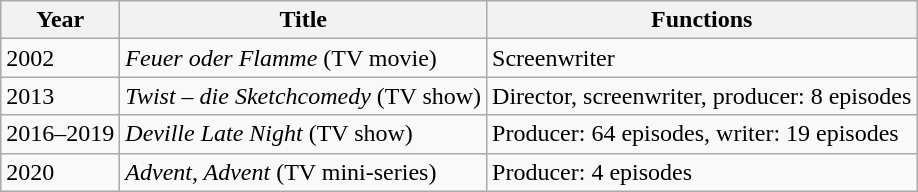<table class="wikitable">
<tr>
<th>Year</th>
<th>Title</th>
<th>Functions</th>
</tr>
<tr>
<td>2002</td>
<td><em>Feuer oder Flamme</em> (TV movie)</td>
<td>Screenwriter</td>
</tr>
<tr>
<td>2013</td>
<td><em>Twist – die Sketchcomedy</em> (TV show)</td>
<td>Director, screenwriter, producer: 8 episodes</td>
</tr>
<tr>
<td>2016–2019</td>
<td><em>Deville Late Night</em> (TV show)</td>
<td>Producer: 64 episodes, writer: 19 episodes</td>
</tr>
<tr>
<td>2020</td>
<td><em>Advent, Advent</em> (TV mini-series)</td>
<td>Producer: 4 episodes</td>
</tr>
</table>
